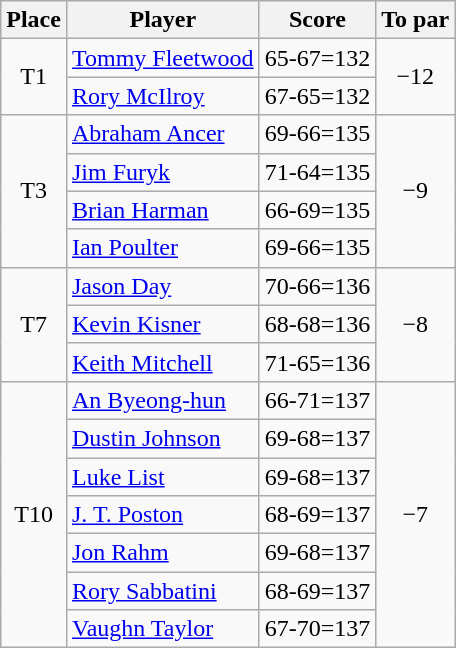<table class="wikitable">
<tr>
<th>Place</th>
<th>Player</th>
<th>Score</th>
<th>To par</th>
</tr>
<tr>
<td rowspan=2 align=center>T1</td>
<td> <a href='#'>Tommy Fleetwood</a></td>
<td>65-67=132</td>
<td rowspan=2 align=center>−12</td>
</tr>
<tr>
<td> <a href='#'>Rory McIlroy</a></td>
<td>67-65=132</td>
</tr>
<tr>
<td rowspan=4 align=center>T3</td>
<td> <a href='#'>Abraham Ancer</a></td>
<td>69-66=135</td>
<td rowspan=4 align=center>−9</td>
</tr>
<tr>
<td> <a href='#'>Jim Furyk</a></td>
<td>71-64=135</td>
</tr>
<tr>
<td> <a href='#'>Brian Harman</a></td>
<td>66-69=135</td>
</tr>
<tr>
<td> <a href='#'>Ian Poulter</a></td>
<td>69-66=135</td>
</tr>
<tr>
<td rowspan=3 align=center>T7</td>
<td> <a href='#'>Jason Day</a></td>
<td>70-66=136</td>
<td rowspan=3 align=center>−8</td>
</tr>
<tr>
<td> <a href='#'>Kevin Kisner</a></td>
<td>68-68=136</td>
</tr>
<tr>
<td> <a href='#'>Keith Mitchell</a></td>
<td>71-65=136</td>
</tr>
<tr>
<td rowspan=7 align=center>T10</td>
<td> <a href='#'>An Byeong-hun</a></td>
<td>66-71=137</td>
<td rowspan=7 align=center>−7</td>
</tr>
<tr>
<td> <a href='#'>Dustin Johnson</a></td>
<td>69-68=137</td>
</tr>
<tr>
<td> <a href='#'>Luke List</a></td>
<td>69-68=137</td>
</tr>
<tr>
<td> <a href='#'>J. T. Poston</a></td>
<td>68-69=137</td>
</tr>
<tr>
<td> <a href='#'>Jon Rahm</a></td>
<td>69-68=137</td>
</tr>
<tr>
<td> <a href='#'>Rory Sabbatini</a></td>
<td>68-69=137</td>
</tr>
<tr>
<td> <a href='#'>Vaughn Taylor</a></td>
<td>67-70=137</td>
</tr>
</table>
